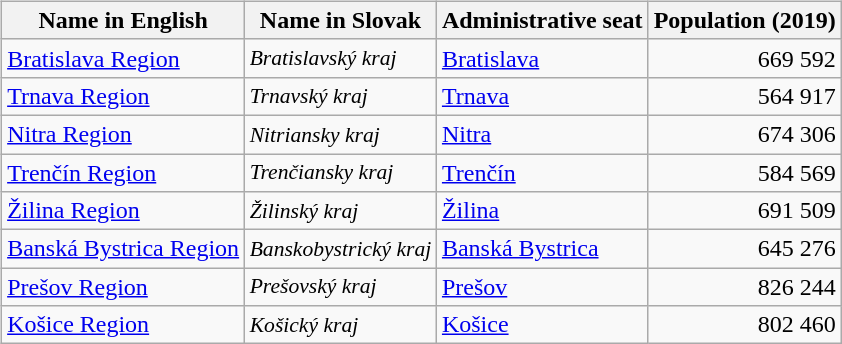<table style="width:98%;">
<tr>
<td><br></td>
<td><br><table class="wikitable">
<tr>
<th>Name in English</th>
<th>Name in Slovak</th>
<th>Administrative seat</th>
<th>Population (2019)</th>
</tr>
<tr>
<td> <a href='#'>Bratislava Region</a></td>
<td style="font-size:90%;"><em>Bratislavský kraj</em></td>
<td> <a href='#'>Bratislava</a></td>
<td align="right">669 592</td>
</tr>
<tr>
<td> <a href='#'>Trnava Region</a></td>
<td style="font-size:90%;"><em>Trnavský kraj</em></td>
<td> <a href='#'>Trnava</a></td>
<td align="right">564 917</td>
</tr>
<tr>
<td> <a href='#'>Nitra Region</a></td>
<td style="font-size:90%;"><em>Nitriansky kraj</em></td>
<td> <a href='#'>Nitra</a></td>
<td align="right">674 306</td>
</tr>
<tr>
<td> <a href='#'>Trenčín Region</a></td>
<td style="font-size:90%;"><em>Trenčiansky kraj</em></td>
<td> <a href='#'>Trenčín</a></td>
<td align="right">584 569</td>
</tr>
<tr>
<td> <a href='#'>Žilina Region</a></td>
<td style="font-size:90%;"><em>Žilinský kraj</em></td>
<td> <a href='#'>Žilina</a></td>
<td align="right">691 509</td>
</tr>
<tr>
<td> <a href='#'>Banská Bystrica Region</a></td>
<td style="font-size:90%;"><em>Banskobystrický kraj</em></td>
<td> <a href='#'>Banská Bystrica</a></td>
<td align="right">645 276</td>
</tr>
<tr>
<td> <a href='#'>Prešov Region</a></td>
<td style="font-size:90%;"><em>Prešovský kraj</em></td>
<td> <a href='#'>Prešov</a></td>
<td align="right">826 244</td>
</tr>
<tr>
<td> <a href='#'>Košice Region</a></td>
<td style="font-size:90%;"><em>Košický kraj</em></td>
<td> <a href='#'>Košice</a></td>
<td align="right">802 460</td>
</tr>
</table>
</td>
</tr>
</table>
